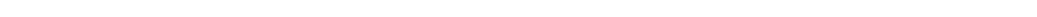<table style="width:88%; text-align:center;">
<tr style="color:white;">
<td style="background:"><strong>15</strong></td>
<td style="background:"><strong>3</strong></td>
<td style="background:"><strong>36</strong></td>
</tr>
<tr>
<td></td>
<td></td>
<td></td>
</tr>
</table>
